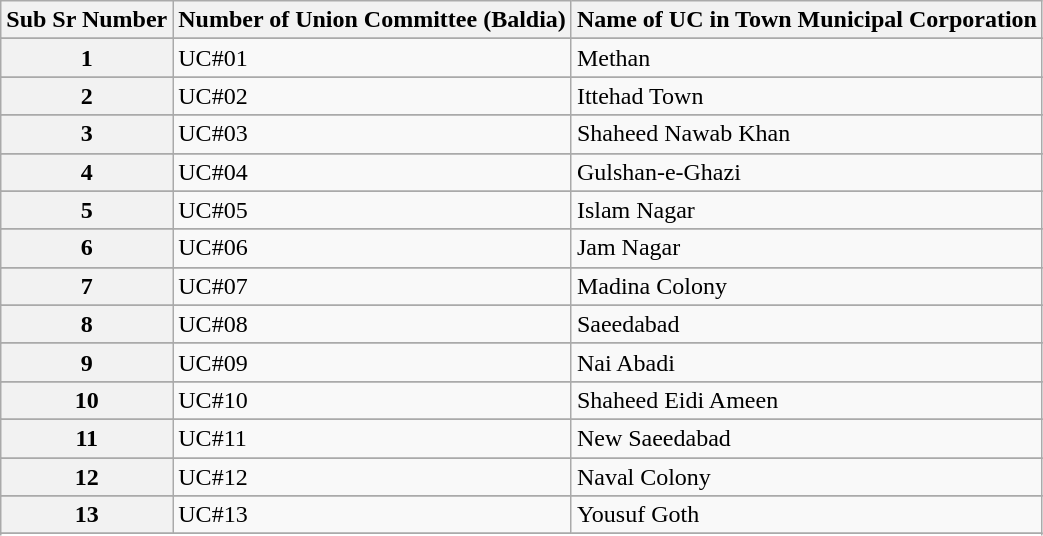<table class="wikitable">
<tr>
<th>Sub Sr Number</th>
<th>Number of  Union Committee (Baldia)</th>
<th>Name of UC in Town Municipal Corporation</th>
</tr>
<tr>
</tr>
<tr>
</tr>
<tr>
</tr>
<tr>
</tr>
<tr>
</tr>
<tr>
</tr>
<tr>
</tr>
<tr>
</tr>
<tr>
<th>1</th>
<td>UC#01</td>
<td>Methan</td>
</tr>
<tr>
</tr>
<tr>
</tr>
<tr>
</tr>
<tr>
</tr>
<tr>
</tr>
<tr>
</tr>
<tr>
<th>2</th>
<td>UC#02</td>
<td>Ittehad Town</td>
</tr>
<tr>
</tr>
<tr>
</tr>
<tr>
</tr>
<tr>
</tr>
<tr>
</tr>
<tr>
</tr>
<tr>
<th>3</th>
<td>UC#03</td>
<td>Shaheed Nawab Khan</td>
</tr>
<tr>
</tr>
<tr>
</tr>
<tr>
</tr>
<tr>
</tr>
<tr>
</tr>
<tr>
</tr>
<tr>
<th>4</th>
<td>UC#04</td>
<td>Gulshan-e-Ghazi</td>
</tr>
<tr>
</tr>
<tr>
</tr>
<tr>
</tr>
<tr>
</tr>
<tr>
</tr>
<tr>
</tr>
<tr>
<th>5</th>
<td>UC#05</td>
<td>Islam Nagar</td>
</tr>
<tr>
</tr>
<tr>
</tr>
<tr>
</tr>
<tr>
</tr>
<tr>
</tr>
<tr>
</tr>
<tr>
<th>6</th>
<td>UC#06</td>
<td>Jam Nagar</td>
</tr>
<tr>
</tr>
<tr>
</tr>
<tr>
</tr>
<tr>
</tr>
<tr>
</tr>
<tr>
</tr>
<tr>
<th>7</th>
<td>UC#07</td>
<td>Madina Colony</td>
</tr>
<tr>
</tr>
<tr>
</tr>
<tr>
</tr>
<tr>
</tr>
<tr>
</tr>
<tr>
</tr>
<tr>
<th>8</th>
<td>UC#08</td>
<td>Saeedabad</td>
</tr>
<tr>
</tr>
<tr>
</tr>
<tr>
</tr>
<tr>
</tr>
<tr>
</tr>
<tr>
</tr>
<tr>
<th>9</th>
<td>UC#09</td>
<td>Nai Abadi</td>
</tr>
<tr>
</tr>
<tr>
</tr>
<tr>
</tr>
<tr>
</tr>
<tr>
</tr>
<tr>
</tr>
<tr>
<th>10</th>
<td>UC#10</td>
<td>Shaheed Eidi Ameen</td>
</tr>
<tr>
</tr>
<tr>
</tr>
<tr>
</tr>
<tr>
</tr>
<tr>
</tr>
<tr>
</tr>
<tr>
<th>11</th>
<td>UC#11</td>
<td>New Saeedabad</td>
</tr>
<tr>
</tr>
<tr>
</tr>
<tr>
</tr>
<tr>
</tr>
<tr>
</tr>
<tr>
</tr>
<tr>
<th>12</th>
<td>UC#12</td>
<td>Naval Colony</td>
</tr>
<tr>
</tr>
<tr>
</tr>
<tr>
</tr>
<tr>
</tr>
<tr>
</tr>
<tr>
</tr>
<tr>
<th>13</th>
<td>UC#13</td>
<td>Yousuf Goth</td>
</tr>
<tr>
</tr>
<tr>
</tr>
<tr>
</tr>
<tr>
</tr>
<tr>
</tr>
<tr>
</tr>
<tr>
</tr>
</table>
